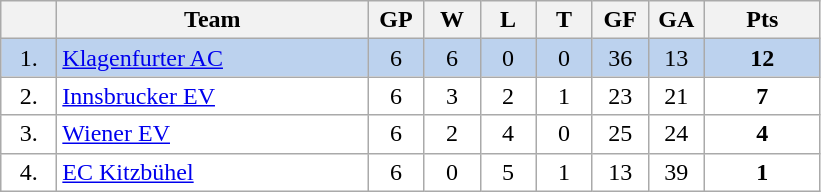<table class="wikitable">
<tr>
<th width="30"></th>
<th width="200">Team</th>
<th width="30">GP</th>
<th width="30">W</th>
<th width="30">L</th>
<th width="30">T</th>
<th width="30">GF</th>
<th width="30">GA</th>
<th width="70">Pts</th>
</tr>
<tr bgcolor="#BCD2EE" align="center">
<td>1.</td>
<td align="left"><a href='#'>Klagenfurter AC</a></td>
<td>6</td>
<td>6</td>
<td>0</td>
<td>0</td>
<td>36</td>
<td>13</td>
<td><strong>12</strong></td>
</tr>
<tr bgcolor="#FFFFFF" align="center">
<td>2.</td>
<td align="left"><a href='#'>Innsbrucker EV</a></td>
<td>6</td>
<td>3</td>
<td>2</td>
<td>1</td>
<td>23</td>
<td>21</td>
<td><strong>7</strong></td>
</tr>
<tr bgcolor="#FFFFFF" align="center">
<td>3.</td>
<td align="left"><a href='#'>Wiener EV</a></td>
<td>6</td>
<td>2</td>
<td>4</td>
<td>0</td>
<td>25</td>
<td>24</td>
<td><strong>4</strong></td>
</tr>
<tr bgcolor="#FFFFFF" align="center">
<td>4.</td>
<td align="left"><a href='#'>EC Kitzbühel</a></td>
<td>6</td>
<td>0</td>
<td>5</td>
<td>1</td>
<td>13</td>
<td>39</td>
<td><strong>1</strong></td>
</tr>
</table>
